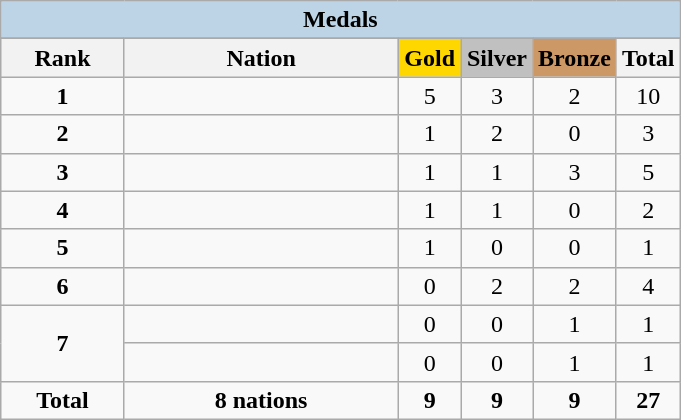<table class="wikitable" style="text-align:center">
<tr>
<td colspan="6" style="background:#BCD4E6"><strong>Medals</strong></td>
</tr>
<tr>
</tr>
<tr style="background-color:#EDEDED;">
<th width="75px" class="hintergrundfarbe5">Rank</th>
<th width="175px" class="hintergrundfarbe6">Nation</th>
<th style="background:    gold; width:35px ">Gold</th>
<th style="background:  silver; width:35px ">Silver</th>
<th style="background: #CC9966; width:35px ">Bronze</th>
<th width="35px">Total</th>
</tr>
<tr>
<td><strong>1</strong></td>
<td align=left></td>
<td>5</td>
<td>3</td>
<td>2</td>
<td>10</td>
</tr>
<tr>
<td><strong>2</strong></td>
<td align=left></td>
<td>1</td>
<td>2</td>
<td>0</td>
<td>3</td>
</tr>
<tr>
<td><strong>3</strong></td>
<td align=left></td>
<td>1</td>
<td>1</td>
<td>3</td>
<td>5</td>
</tr>
<tr>
<td><strong>4</strong></td>
<td align=left></td>
<td>1</td>
<td>1</td>
<td>0</td>
<td>2</td>
</tr>
<tr>
<td><strong>5</strong></td>
<td align=left></td>
<td>1</td>
<td>0</td>
<td>0</td>
<td>1</td>
</tr>
<tr>
<td><strong>6</strong></td>
<td align=left></td>
<td>0</td>
<td>2</td>
<td>2</td>
<td>4</td>
</tr>
<tr>
<td rowspan="2"><strong>7</strong></td>
<td align=left></td>
<td>0</td>
<td>0</td>
<td>1</td>
<td>1</td>
</tr>
<tr>
<td align="left"></td>
<td>0</td>
<td>0</td>
<td>1</td>
<td>1</td>
</tr>
<tr>
<td><strong>Total</strong></td>
<td><strong>8 nations</strong></td>
<td><strong>9</strong></td>
<td><strong>9</strong></td>
<td><strong>9</strong></td>
<td><strong>27</strong></td>
</tr>
</table>
